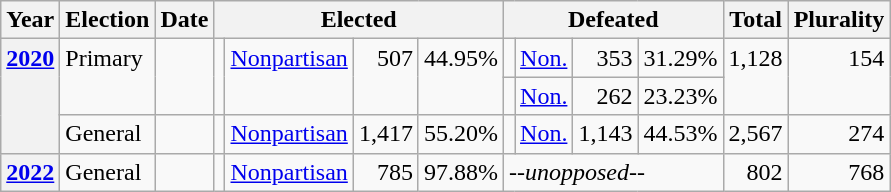<table class="wikitable">
<tr>
<th>Year</th>
<th>Election</th>
<th>Date</th>
<th colspan="4">Elected</th>
<th colspan="4">Defeated</th>
<th>Total</th>
<th>Plurality</th>
</tr>
<tr>
<th rowspan="3" valign="top"><a href='#'>2020</a></th>
<td rowspan="2" valign="top">Primary</td>
<td rowspan="2" valign="top"></td>
<td rowspan="2" valign="top"></td>
<td rowspan="2" valign="top" ><a href='#'>Nonpartisan</a></td>
<td rowspan="2" valign="top" align="right">507</td>
<td rowspan="2" valign="top" align="right">44.95%</td>
<td valign="top"></td>
<td valign="top" ><a href='#'>Non.</a></td>
<td valign="top" align="right">353</td>
<td valign="top" align="right">31.29%</td>
<td rowspan="2" valign="top" align="right">1,128</td>
<td rowspan="2" valign="top" align="right">154</td>
</tr>
<tr>
<td></td>
<td valign="top" ><a href='#'>Non.</a></td>
<td valign="top" align="right">262</td>
<td valign="top" align="right">23.23%</td>
</tr>
<tr>
<td valign="top">General</td>
<td valign="top"></td>
<td valign="top"></td>
<td valign="top" ><a href='#'>Nonpartisan</a></td>
<td valign="top" align="right">1,417</td>
<td valign="top" align="right">55.20%</td>
<td valign="top"></td>
<td valign="top" ><a href='#'>Non.</a></td>
<td valign="top" align="right">1,143</td>
<td valign="top" align="right">44.53%</td>
<td valign="top" align="right">2,567</td>
<td valign="top" align="right">274</td>
</tr>
<tr>
<th><strong><a href='#'>2022</a></strong></th>
<td>General</td>
<td></td>
<td></td>
<td valign="top" ><a href='#'>Nonpartisan</a></td>
<td valign="top" align="right">785</td>
<td valign="top" align="right">97.88%</td>
<td colspan="4"><em>--unopposed--</em></td>
<td valign="top" align="right">802</td>
<td valign="top" align="right">768</td>
</tr>
</table>
